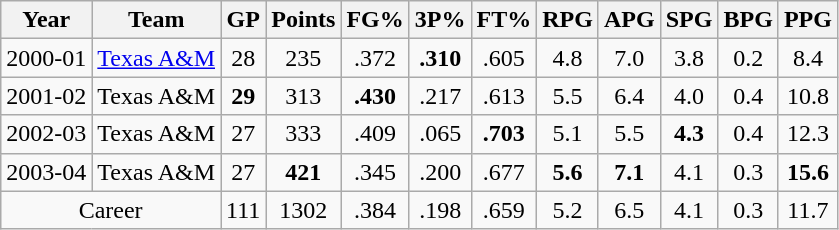<table class="wikitable"; style="text-align:center";>
<tr>
<th>Year</th>
<th>Team</th>
<th>GP</th>
<th>Points</th>
<th>FG%</th>
<th>3P%</th>
<th>FT%</th>
<th>RPG</th>
<th>APG</th>
<th>SPG</th>
<th>BPG</th>
<th>PPG</th>
</tr>
<tr>
<td>2000-01</td>
<td><a href='#'>Texas A&M</a></td>
<td>28</td>
<td>235</td>
<td>.372</td>
<td><strong>.310</strong></td>
<td>.605</td>
<td>4.8</td>
<td>7.0</td>
<td>3.8</td>
<td>0.2</td>
<td>8.4</td>
</tr>
<tr>
<td>2001-02</td>
<td>Texas A&M</td>
<td><strong>29</strong></td>
<td>313</td>
<td><strong>.430</strong></td>
<td>.217</td>
<td>.613</td>
<td>5.5</td>
<td>6.4</td>
<td>4.0</td>
<td>0.4</td>
<td>10.8</td>
</tr>
<tr>
<td>2002-03</td>
<td>Texas A&M</td>
<td>27</td>
<td>333</td>
<td>.409</td>
<td>.065</td>
<td><strong>.703</strong></td>
<td>5.1</td>
<td>5.5</td>
<td><strong>4.3</strong></td>
<td>0.4</td>
<td>12.3</td>
</tr>
<tr>
<td>2003-04</td>
<td>Texas A&M</td>
<td>27</td>
<td><strong>421</strong></td>
<td>.345</td>
<td>.200</td>
<td>.677</td>
<td><strong>5.6</strong></td>
<td><strong>7.1</strong></td>
<td>4.1</td>
<td>0.3</td>
<td><strong>15.6</strong></td>
</tr>
<tr>
<td colspan=2; align=center>Career</td>
<td>111</td>
<td>1302</td>
<td>.384</td>
<td>.198</td>
<td>.659</td>
<td>5.2</td>
<td>6.5</td>
<td>4.1</td>
<td>0.3</td>
<td>11.7</td>
</tr>
</table>
